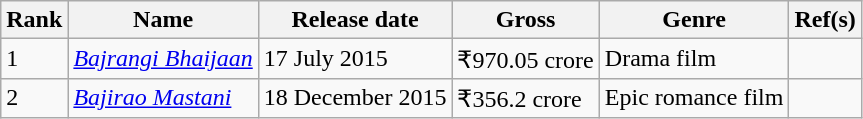<table class="wikitable">
<tr>
<th>Rank</th>
<th>Name</th>
<th>Release date</th>
<th>Gross</th>
<th>Genre</th>
<th>Ref(s)</th>
</tr>
<tr>
<td>1</td>
<td><em><a href='#'>Bajrangi Bhaijaan</a></em></td>
<td>17 July 2015</td>
<td>₹970.05 crore</td>
<td>Drama film</td>
<td></td>
</tr>
<tr>
<td>2</td>
<td><em><a href='#'>Bajirao Mastani</a></em></td>
<td>18 December 2015</td>
<td>₹356.2 crore</td>
<td>Epic romance film</td>
<td></td>
</tr>
</table>
